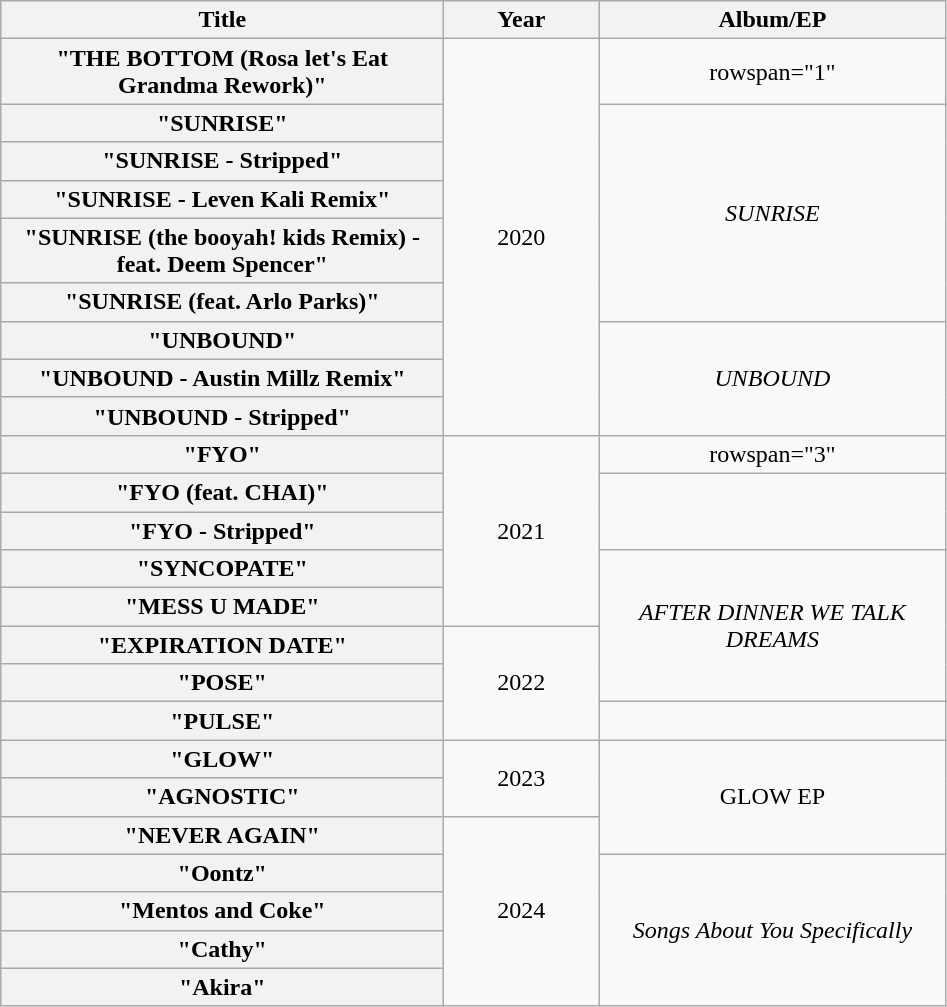<table class="wikitable plainrowheaders" style="text-align:center">
<tr>
<th scope="col" style="width:18em;">Title</th>
<th scope="col" style="width:6em;">Year</th>
<th scope="col" style="width:14em;">Album/EP</th>
</tr>
<tr>
<th scope="row">"THE BOTTOM (Rosa let's Eat Grandma Rework)" </th>
<td rowspan="9">2020</td>
<td>rowspan="1" </td>
</tr>
<tr>
<th scope="row">"SUNRISE"</th>
<td rowspan="5"><em>SUNRISE</em></td>
</tr>
<tr>
<th scope="row">"SUNRISE - Stripped"</th>
</tr>
<tr>
<th scope="row">"SUNRISE - Leven Kali Remix" </th>
</tr>
<tr>
<th scope="row">"SUNRISE (the booyah! kids Remix) - feat. Deem Spencer" </th>
</tr>
<tr>
<th scope="row">"SUNRISE (feat. Arlo Parks)" </th>
</tr>
<tr>
<th scope="row">"UNBOUND"</th>
<td rowspan="3"><em>UNBOUND</em></td>
</tr>
<tr>
<th scope="row">"UNBOUND - Austin Millz Remix" </th>
</tr>
<tr>
<th scope="row">"UNBOUND - Stripped"</th>
</tr>
<tr>
<th scope="row">"FYO"</th>
<td rowspan="5">2021</td>
<td>rowspan="3" </td>
</tr>
<tr>
<th scope="row">"FYO (feat. CHAI)" </th>
</tr>
<tr>
<th scope="row">"FYO - Stripped"</th>
</tr>
<tr>
<th scope="row">"SYNCOPATE"</th>
<td rowspan="4"><em>AFTER DINNER WE TALK DREAMS</em></td>
</tr>
<tr>
<th scope="row">"MESS U MADE"</th>
</tr>
<tr>
<th scope="row">"EXPIRATION DATE"</th>
<td rowspan="3">2022</td>
</tr>
<tr>
<th scope="row">"POSE"</th>
</tr>
<tr>
<th scope="row">"PULSE"</th>
<td></td>
</tr>
<tr>
<th scope="row">"GLOW"</th>
<td rowspan="2">2023</td>
<td rowspan="3">GLOW EP</td>
</tr>
<tr>
<th scope="row">"AGNOSTIC"</th>
</tr>
<tr>
<th scope="row">"NEVER AGAIN"</th>
<td rowspan="5">2024</td>
</tr>
<tr>
<th scope="row">"Oontz"</th>
<td rowspan="4"><em>Songs About You Specifically</em></td>
</tr>
<tr>
<th scope="row">"Mentos and Coke"</th>
</tr>
<tr>
<th scope="row">"Cathy"</th>
</tr>
<tr>
<th scope="row">"Akira"</th>
</tr>
</table>
